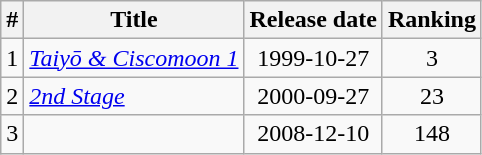<table class="wikitable" style="text-align:center;">
<tr>
<th>#</th>
<th>Title</th>
<th>Release date</th>
<th>Ranking</th>
</tr>
<tr>
<td>1</td>
<td align="left"><em><a href='#'>Taiyō & Ciscomoon 1</a></em></td>
<td>1999-10-27</td>
<td>3</td>
</tr>
<tr>
<td>2</td>
<td align="left"><em><a href='#'>2nd Stage</a></em></td>
<td>2000-09-27</td>
<td>23</td>
</tr>
<tr>
<td>3</td>
<td align="left"></td>
<td>2008-12-10</td>
<td>148</td>
</tr>
</table>
